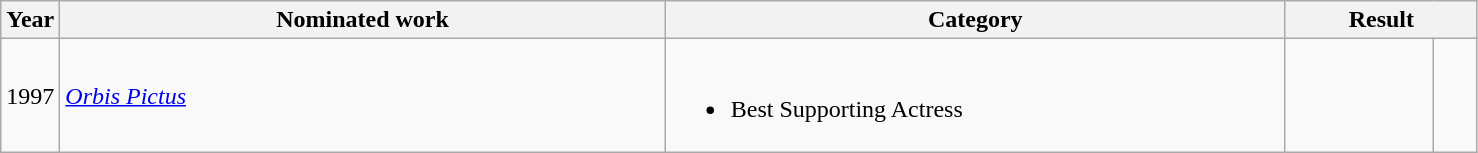<table class=wikitable>
<tr>
<th width=4%>Year</th>
<th width=41%>Nominated work</th>
<th width=42%>Category</th>
<th width=13% colspan=2>Result</th>
</tr>
<tr>
<td>1997</td>
<td><em><a href='#'>Orbis Pictus</a></em></td>
<td><br><ul><li>Best Supporting Actress</li></ul></td>
<td></td>
<td width=3% align=center></td>
</tr>
</table>
